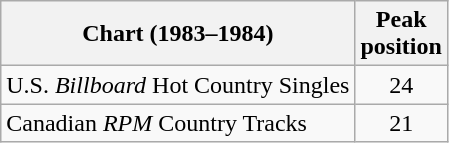<table class="wikitable">
<tr>
<th>Chart (1983–1984)</th>
<th>Peak<br>position</th>
</tr>
<tr>
<td>U.S. <em>Billboard</em> Hot Country Singles</td>
<td style="text-align:center;">24</td>
</tr>
<tr>
<td>Canadian <em>RPM</em> Country Tracks</td>
<td style="text-align:center;">21</td>
</tr>
</table>
